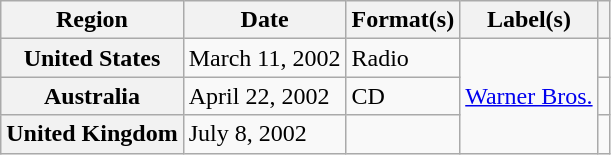<table class="wikitable plainrowheaders">
<tr>
<th scope="col">Region</th>
<th scope="col">Date</th>
<th scope="col">Format(s)</th>
<th scope="col">Label(s)</th>
<th scope="col"></th>
</tr>
<tr>
<th scope="row">United States</th>
<td>March 11, 2002</td>
<td>Radio</td>
<td rowspan="3"><a href='#'>Warner Bros.</a></td>
<td></td>
</tr>
<tr>
<th scope="row">Australia</th>
<td>April 22, 2002</td>
<td>CD</td>
<td></td>
</tr>
<tr>
<th scope="row">United Kingdom</th>
<td>July 8, 2002</td>
<td></td>
<td></td>
</tr>
</table>
